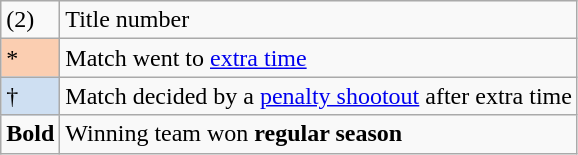<table class="wikitable">
<tr>
<td>(2)</td>
<td>Title number</td>
</tr>
<tr>
<td style="background-color:#FBCEB1">*</td>
<td>Match went to <a href='#'>extra time</a></td>
</tr>
<tr>
<td style="background-color:#cedff2">†</td>
<td>Match decided by a <a href='#'>penalty shootout</a> after extra time</td>
</tr>
<tr>
<td><strong>Bold</strong></td>
<td>Winning team won <strong>regular season</strong></td>
</tr>
</table>
